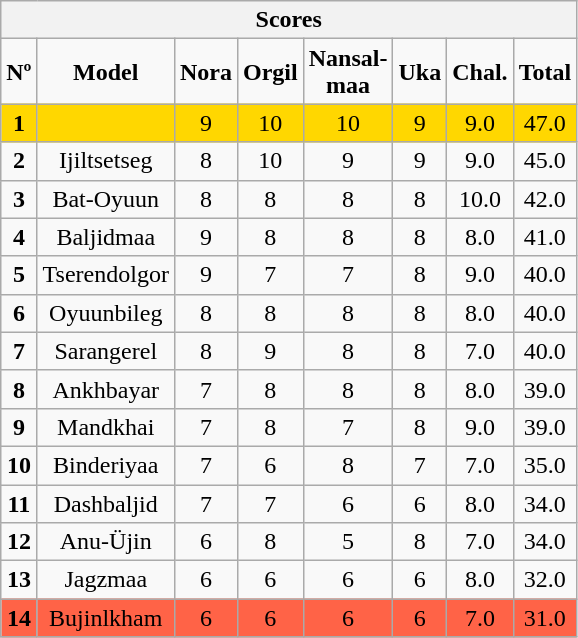<table class="wikitable collapsible autocollapse" style="text-align:center;">
<tr>
<th colspan="8">Scores</th>
</tr>
<tr>
<td><strong>Nº</strong></td>
<td><strong>Model</strong></td>
<td><strong>Nora</strong></td>
<td><strong>Orgil</strong></td>
<td><strong>Nansal-<br>maa</strong></td>
<td><strong>Uka</strong></td>
<td><strong>Chal.</strong></td>
<td><strong>Total</strong></td>
</tr>
<tr>
<td style="background:gold"><strong>1</strong></td>
<td style="background:gold"></td>
<td style="background:gold">9</td>
<td style="background:gold">10</td>
<td style="background:gold">10</td>
<td style="background:gold">9</td>
<td style="background:gold">9.0</td>
<td style="background:gold">47.0</td>
</tr>
<tr>
<td><strong>2</strong></td>
<td>Ijiltsetseg</td>
<td>8</td>
<td>10</td>
<td>9</td>
<td>9</td>
<td>9.0</td>
<td>45.0</td>
</tr>
<tr>
<td><strong>3</strong></td>
<td>Bat-Oyuun</td>
<td>8</td>
<td>8</td>
<td>8</td>
<td>8</td>
<td>10.0</td>
<td>42.0</td>
</tr>
<tr>
<td><strong>4</strong></td>
<td>Baljidmaa</td>
<td>9</td>
<td>8</td>
<td>8</td>
<td>8</td>
<td>8.0</td>
<td>41.0</td>
</tr>
<tr>
<td><strong>5</strong></td>
<td>Tserendolgor</td>
<td>9</td>
<td>7</td>
<td>7</td>
<td>8</td>
<td>9.0</td>
<td>40.0</td>
</tr>
<tr>
<td><strong>6</strong></td>
<td>Oyuunbileg</td>
<td>8</td>
<td>8</td>
<td>8</td>
<td>8</td>
<td>8.0</td>
<td>40.0</td>
</tr>
<tr>
<td><strong>7</strong></td>
<td>Sarangerel</td>
<td>8</td>
<td>9</td>
<td>8</td>
<td>8</td>
<td>7.0</td>
<td>40.0</td>
</tr>
<tr>
<td><strong>8</strong></td>
<td>Ankhbayar</td>
<td>7</td>
<td>8</td>
<td>8</td>
<td>8</td>
<td>8.0</td>
<td>39.0</td>
</tr>
<tr>
<td><strong>9</strong></td>
<td>Mandkhai</td>
<td>7</td>
<td>8</td>
<td>7</td>
<td>8</td>
<td>9.0</td>
<td>39.0</td>
</tr>
<tr>
<td><strong>10</strong></td>
<td>Binderiyaa</td>
<td>7</td>
<td>6</td>
<td>8</td>
<td>7</td>
<td>7.0</td>
<td>35.0</td>
</tr>
<tr>
<td><strong>11</strong></td>
<td>Dashbaljid</td>
<td>7</td>
<td>7</td>
<td>6</td>
<td>6</td>
<td>8.0</td>
<td>34.0</td>
</tr>
<tr>
<td><strong>12</strong></td>
<td>Anu-Üjin</td>
<td>6</td>
<td>8</td>
<td>5</td>
<td>8</td>
<td>7.0</td>
<td>34.0</td>
</tr>
<tr>
<td><strong>13</strong></td>
<td>Jagzmaa</td>
<td>6</td>
<td>6</td>
<td>6</td>
<td>6</td>
<td>8.0</td>
<td>32.0</td>
</tr>
<tr>
<td style="background:tomato"><strong>14</strong></td>
<td style="background:tomato">Bujinlkham</td>
<td style="background:tomato">6</td>
<td style="background:tomato">6</td>
<td style="background:tomato">6</td>
<td style="background:tomato">6</td>
<td style="background:tomato">7.0</td>
<td style="background:tomato">31.0</td>
</tr>
</table>
